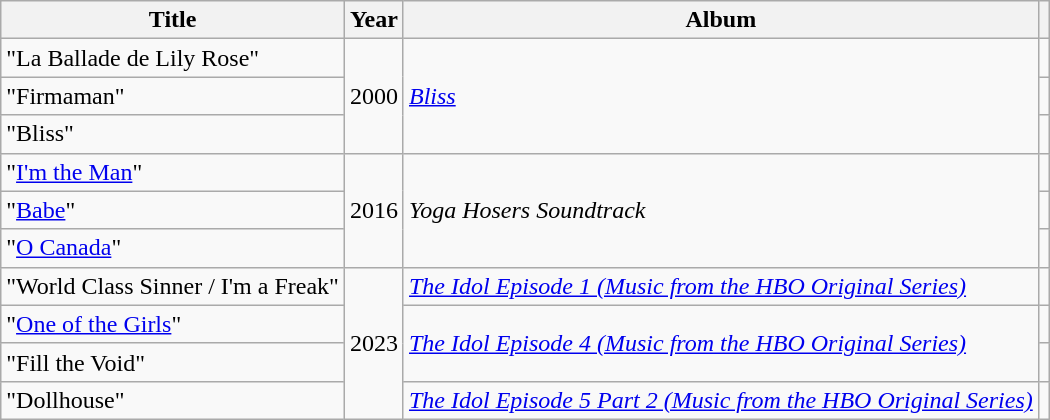<table class="wikitable sortable">
<tr>
<th>Title</th>
<th>Year</th>
<th>Album</th>
<th class="unsortable"></th>
</tr>
<tr>
<td>"La Ballade de Lily Rose"</td>
<td rowspan="3">2000</td>
<td rowspan=3><em><a href='#'>Bliss</a></em></td>
<td></td>
</tr>
<tr>
<td>"Firmaman"</td>
<td></td>
</tr>
<tr>
<td>"Bliss"</td>
<td></td>
</tr>
<tr>
<td>"<a href='#'>I'm the Man</a>" </td>
<td rowspan="3">2016</td>
<td rowspan=3><em>Yoga Hosers Soundtrack</em></td>
<td></td>
</tr>
<tr>
<td>"<a href='#'>Babe</a>" </td>
<td></td>
</tr>
<tr>
<td>"<a href='#'>O Canada</a>" </td>
<td></td>
</tr>
<tr>
<td>"World Class Sinner / I'm a Freak"</td>
<td rowspan="4">2023</td>
<td><em><a href='#'>The Idol Episode 1 (Music from the HBO Original Series)</a></em></td>
<td></td>
</tr>
<tr>
<td>"<a href='#'>One of the Girls</a>" </td>
<td rowspan="2"><em><a href='#'>The Idol Episode 4 (Music from the HBO Original Series)</a></em></td>
<td></td>
</tr>
<tr>
<td>"Fill the Void" </td>
<td></td>
</tr>
<tr>
<td>"Dollhouse" </td>
<td><em><a href='#'>The Idol Episode 5 Part 2 (Music from the HBO Original Series)</a></em></td>
<td></td>
</tr>
</table>
